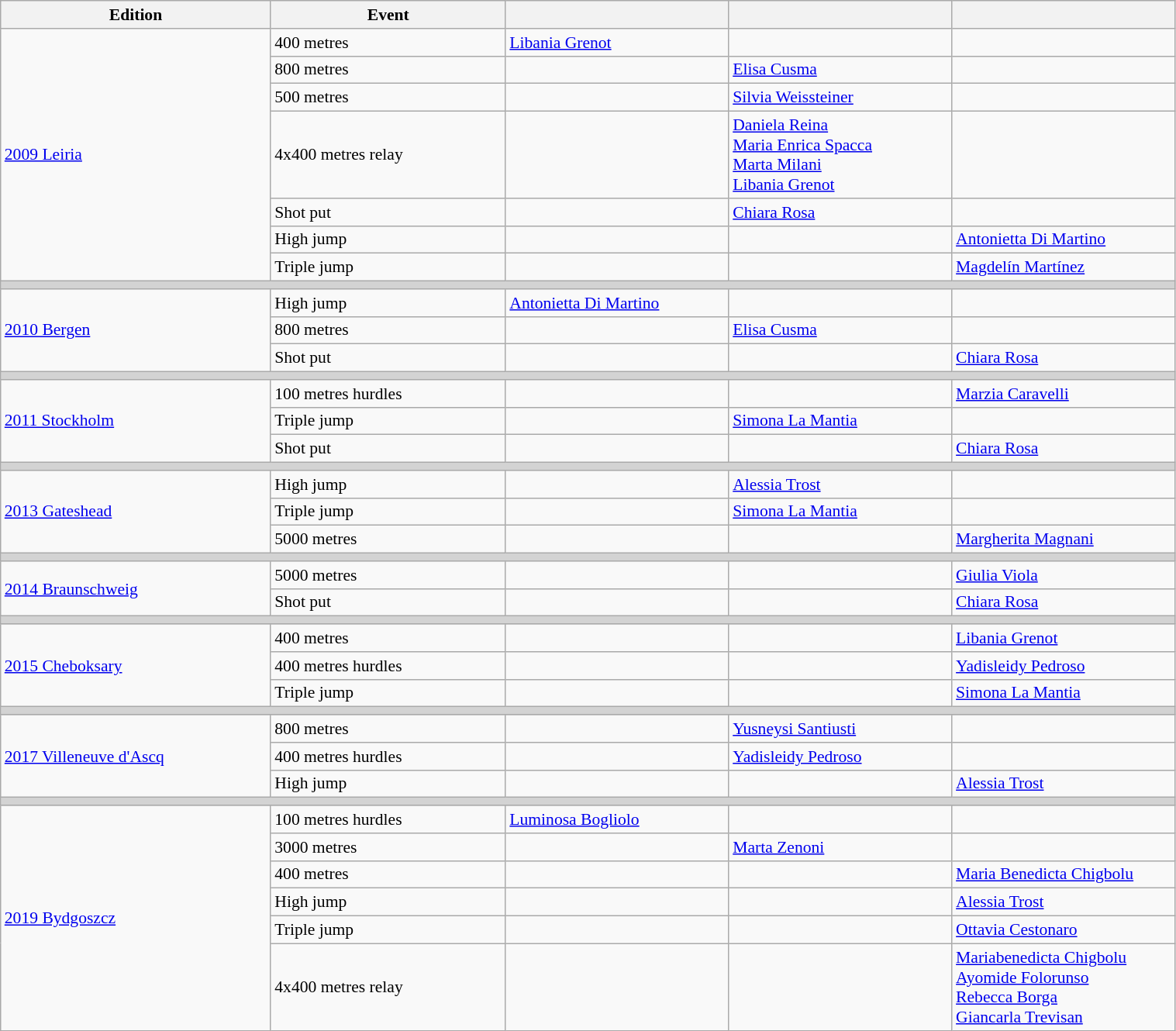<table class="wikitable" width=80% style="font-size:90%; text-align:left;">
<tr>
<th width=23%>Edition</th>
<th width=20%>Event</th>
<th width=19%></th>
<th width=19%></th>
<th width=19%></th>
</tr>
<tr>
<td rowspan=7> <a href='#'>2009 Leiria</a></td>
<td>400 metres</td>
<td><a href='#'>Libania Grenot</a></td>
<td></td>
<td></td>
</tr>
<tr>
<td>800 metres</td>
<td></td>
<td><a href='#'>Elisa Cusma</a></td>
<td></td>
</tr>
<tr>
<td>500 metres</td>
<td></td>
<td><a href='#'>Silvia Weissteiner</a></td>
<td></td>
</tr>
<tr>
<td>4x400 metres relay</td>
<td></td>
<td><a href='#'>Daniela Reina</a><br><a href='#'>Maria Enrica Spacca</a><br><a href='#'>Marta Milani</a><br><a href='#'>Libania Grenot</a></td>
<td></td>
</tr>
<tr>
<td>Shot put</td>
<td></td>
<td><a href='#'>Chiara Rosa</a></td>
<td></td>
</tr>
<tr>
<td>High jump</td>
<td></td>
<td></td>
<td><a href='#'>Antonietta Di Martino</a></td>
</tr>
<tr>
<td>Triple jump</td>
<td></td>
<td></td>
<td><a href='#'>Magdelín Martínez</a></td>
</tr>
<tr bgcolor=lightgrey>
<td colspan=5></td>
</tr>
<tr>
<td rowspan=3> <a href='#'>2010 Bergen</a></td>
<td>High jump</td>
<td><a href='#'>Antonietta Di Martino</a></td>
<td></td>
<td></td>
</tr>
<tr>
<td>800 metres</td>
<td></td>
<td><a href='#'>Elisa Cusma</a></td>
<td></td>
</tr>
<tr>
<td>Shot put</td>
<td></td>
<td></td>
<td><a href='#'>Chiara Rosa</a></td>
</tr>
<tr bgcolor=lightgrey>
<td colspan=5></td>
</tr>
<tr>
<td rowspan=3> <a href='#'>2011 Stockholm</a></td>
<td>100 metres hurdles</td>
<td></td>
<td></td>
<td><a href='#'>Marzia Caravelli</a></td>
</tr>
<tr>
<td>Triple jump</td>
<td></td>
<td><a href='#'>Simona La Mantia</a></td>
<td></td>
</tr>
<tr>
<td>Shot put</td>
<td></td>
<td></td>
<td><a href='#'>Chiara Rosa</a></td>
</tr>
<tr bgcolor=lightgrey>
<td colspan=5></td>
</tr>
<tr>
<td rowspan=3> <a href='#'>2013 Gateshead</a></td>
<td>High jump</td>
<td></td>
<td><a href='#'>Alessia Trost</a></td>
<td></td>
</tr>
<tr>
<td>Triple jump</td>
<td></td>
<td><a href='#'>Simona La Mantia</a></td>
<td></td>
</tr>
<tr>
<td>5000 metres</td>
<td></td>
<td></td>
<td><a href='#'>Margherita Magnani</a></td>
</tr>
<tr bgcolor=lightgrey>
<td colspan=5></td>
</tr>
<tr>
<td rowspan=2> <a href='#'>2014 Braunschweig</a></td>
<td>5000 metres</td>
<td></td>
<td></td>
<td><a href='#'>Giulia Viola</a></td>
</tr>
<tr>
<td>Shot put</td>
<td></td>
<td></td>
<td><a href='#'>Chiara Rosa</a></td>
</tr>
<tr bgcolor=lightgrey>
<td colspan=5></td>
</tr>
<tr>
<td rowspan=3> <a href='#'>2015 Cheboksary</a></td>
<td>400 metres</td>
<td></td>
<td></td>
<td><a href='#'>Libania Grenot</a></td>
</tr>
<tr>
<td>400 metres hurdles</td>
<td></td>
<td></td>
<td><a href='#'>Yadisleidy Pedroso</a></td>
</tr>
<tr>
<td>Triple jump</td>
<td></td>
<td></td>
<td><a href='#'>Simona La Mantia</a></td>
</tr>
<tr bgcolor=lightgrey>
<td colspan=5></td>
</tr>
<tr>
<td rowspan=3> <a href='#'>2017 Villeneuve d'Ascq</a></td>
<td>800 metres</td>
<td></td>
<td><a href='#'>Yusneysi Santiusti</a></td>
<td></td>
</tr>
<tr>
<td>400 metres hurdles</td>
<td></td>
<td><a href='#'>Yadisleidy Pedroso</a></td>
<td></td>
</tr>
<tr>
<td>High jump</td>
<td></td>
<td></td>
<td><a href='#'>Alessia Trost</a></td>
</tr>
<tr bgcolor=lightgrey>
<td colspan=5></td>
</tr>
<tr>
<td rowspan=6> <a href='#'>2019 Bydgoszcz</a></td>
<td>100 metres hurdles</td>
<td><a href='#'>Luminosa Bogliolo</a></td>
<td></td>
<td></td>
</tr>
<tr>
<td>3000 metres</td>
<td></td>
<td><a href='#'>Marta Zenoni</a></td>
<td></td>
</tr>
<tr>
<td>400 metres</td>
<td></td>
<td></td>
<td><a href='#'>Maria Benedicta Chigbolu</a></td>
</tr>
<tr>
<td>High jump</td>
<td></td>
<td></td>
<td><a href='#'>Alessia Trost</a></td>
</tr>
<tr>
<td>Triple jump</td>
<td></td>
<td></td>
<td><a href='#'>Ottavia Cestonaro</a></td>
</tr>
<tr>
<td>4x400 metres relay</td>
<td></td>
<td></td>
<td><a href='#'>Mariabenedicta Chigbolu</a><br><a href='#'>Ayomide Folorunso</a><br><a href='#'>Rebecca Borga</a><br><a href='#'>Giancarla Trevisan</a></td>
</tr>
</table>
